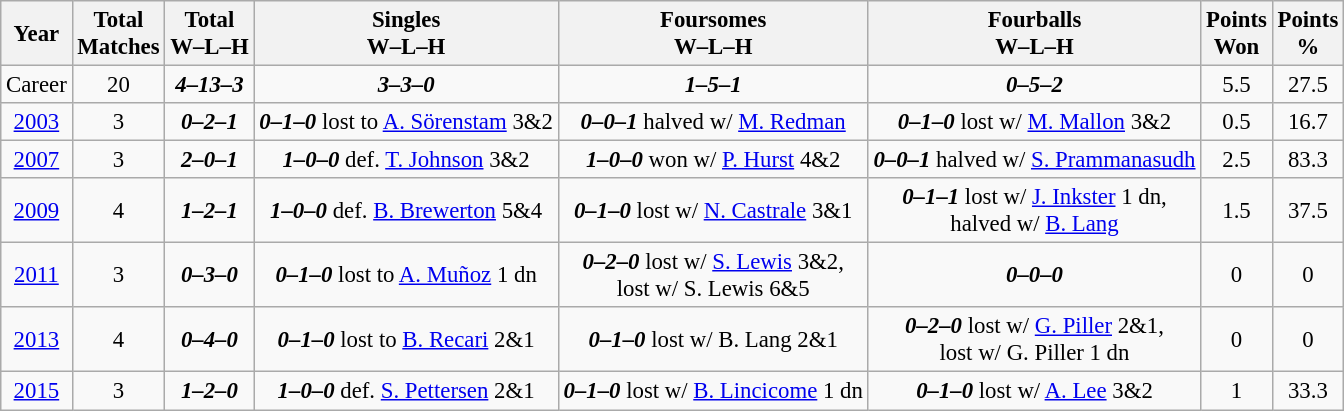<table class="wikitable" style="text-align:center; font-size: 95%;">
<tr>
<th>Year</th>
<th>Total<br>Matches</th>
<th>Total<br>W–L–H</th>
<th>Singles<br>W–L–H</th>
<th>Foursomes<br>W–L–H</th>
<th>Fourballs<br>W–L–H</th>
<th>Points<br>Won</th>
<th>Points<br>%</th>
</tr>
<tr>
<td>Career</td>
<td>20</td>
<td><strong><em>4–13–3</em></strong></td>
<td><strong><em>3–3–0</em></strong></td>
<td><strong><em>1–5–1</em></strong></td>
<td><strong><em>0–5–2</em></strong></td>
<td>5.5</td>
<td>27.5</td>
</tr>
<tr>
<td><a href='#'>2003</a></td>
<td>3</td>
<td><strong><em>0–2–1</em></strong></td>
<td><strong><em>0–1–0</em></strong> lost to <a href='#'>A. Sörenstam</a> 3&2</td>
<td><strong><em>0–0–1</em></strong> halved w/ <a href='#'>M. Redman</a></td>
<td><strong><em>0–1–0</em></strong> lost w/ <a href='#'>M. Mallon</a> 3&2</td>
<td>0.5</td>
<td>16.7</td>
</tr>
<tr>
<td><a href='#'>2007</a></td>
<td>3</td>
<td><strong><em>2–0–1</em></strong></td>
<td><strong><em>1–0–0</em></strong> def. <a href='#'>T. Johnson</a> 3&2</td>
<td><strong><em>1–0–0</em></strong> won w/ <a href='#'>P. Hurst</a> 4&2</td>
<td><strong><em>0–0–1</em></strong> halved w/ <a href='#'>S. Prammanasudh</a></td>
<td>2.5</td>
<td>83.3</td>
</tr>
<tr>
<td><a href='#'>2009</a></td>
<td>4</td>
<td><strong><em>1–2–1</em></strong></td>
<td><strong><em>1–0–0</em></strong> def. <a href='#'>B. Brewerton</a> 5&4</td>
<td><strong><em>0–1–0</em></strong> lost w/ <a href='#'>N. Castrale</a> 3&1</td>
<td><strong><em>0–1–1</em></strong> lost w/ <a href='#'>J. Inkster</a> 1 dn,<br>halved w/ <a href='#'>B. Lang</a></td>
<td>1.5</td>
<td>37.5</td>
</tr>
<tr>
<td><a href='#'>2011</a></td>
<td>3</td>
<td><strong><em>0–3–0</em></strong></td>
<td><strong><em>0–1–0</em></strong> lost to <a href='#'>A. Muñoz</a> 1 dn</td>
<td><strong><em>0–2–0</em></strong> lost w/ <a href='#'>S. Lewis</a> 3&2,<br>lost w/ S. Lewis 6&5</td>
<td><strong><em>0–0–0</em></strong></td>
<td>0</td>
<td>0</td>
</tr>
<tr>
<td><a href='#'>2013</a></td>
<td>4</td>
<td><strong><em>0–4–0</em></strong></td>
<td><strong><em>0–1–0</em></strong> lost to <a href='#'>B. Recari</a> 2&1</td>
<td><strong><em>0–1–0</em></strong> lost w/ B. Lang 2&1</td>
<td><strong><em>0–2–0</em></strong> lost w/ <a href='#'>G. Piller</a> 2&1,<br>lost w/ G. Piller 1 dn</td>
<td>0</td>
<td>0</td>
</tr>
<tr>
<td><a href='#'>2015</a></td>
<td>3</td>
<td><strong><em>1–2–0</em></strong></td>
<td><strong><em>1–0–0</em></strong> def. <a href='#'>S. Pettersen</a> 2&1</td>
<td><strong><em>0–1–0</em></strong> lost w/ <a href='#'>B. Lincicome</a> 1 dn</td>
<td><strong><em>0–1–0</em></strong> lost w/ <a href='#'>A. Lee</a> 3&2</td>
<td>1</td>
<td>33.3</td>
</tr>
</table>
